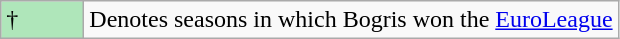<table class="wikitable">
<tr>
<td style="background:#AFE6BA; width:3em;">†</td>
<td>Denotes seasons in which Bogris won the <a href='#'>EuroLeague</a></td>
</tr>
</table>
